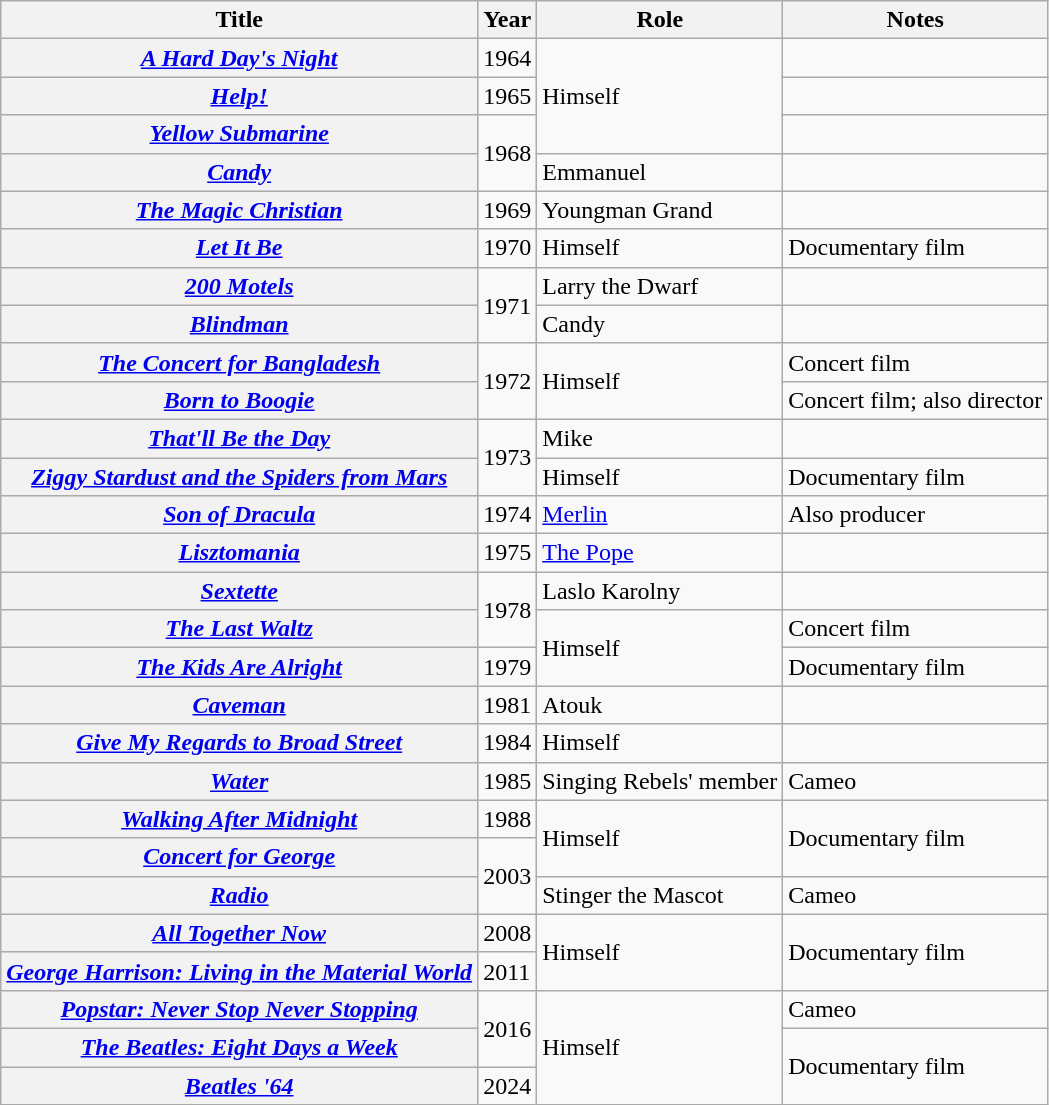<table class="wikitable plainrowheaders sortable">
<tr>
<th scope="col">Title</th>
<th scope="col">Year</th>
<th scope="col">Role</th>
<th scope="col" class="unsortable">Notes</th>
</tr>
<tr>
<th scope=row><em><a href='#'>A Hard Day's Night</a></em></th>
<td>1964</td>
<td rowspan=3>Himself</td>
<td></td>
</tr>
<tr>
<th scope=row><em><a href='#'>Help!</a></em></th>
<td>1965</td>
<td></td>
</tr>
<tr>
<th scope=row><em><a href='#'>Yellow Submarine</a></em></th>
<td rowspan=2>1968</td>
<td></td>
</tr>
<tr>
<th scope=row><em><a href='#'>Candy</a></em></th>
<td>Emmanuel</td>
<td></td>
</tr>
<tr>
<th scope=row><em><a href='#'>The Magic Christian</a></em></th>
<td>1969</td>
<td>Youngman Grand</td>
<td></td>
</tr>
<tr>
<th scope=row><em><a href='#'>Let It Be</a></em></th>
<td>1970</td>
<td>Himself</td>
<td>Documentary film</td>
</tr>
<tr>
<th scope=row><em><a href='#'>200 Motels</a></em></th>
<td rowspan=2>1971</td>
<td>Larry the Dwarf</td>
<td></td>
</tr>
<tr>
<th scope=row><em><a href='#'>Blindman</a></em></th>
<td>Candy</td>
<td></td>
</tr>
<tr>
<th scope=row><em><a href='#'>The Concert for Bangladesh</a></em></th>
<td rowspan=2>1972</td>
<td rowspan=2>Himself</td>
<td>Concert film</td>
</tr>
<tr>
<th scope=row><em><a href='#'>Born to Boogie</a></em></th>
<td>Concert film; also director</td>
</tr>
<tr>
<th scope=row><em><a href='#'>That'll Be the Day</a></em></th>
<td rowspan=2>1973</td>
<td>Mike</td>
<td></td>
</tr>
<tr>
<th scope=row><em><a href='#'>Ziggy Stardust and the Spiders from Mars</a></em></th>
<td>Himself</td>
<td>Documentary film</td>
</tr>
<tr>
<th scope=row><em><a href='#'>Son of Dracula</a></em></th>
<td>1974</td>
<td><a href='#'>Merlin</a></td>
<td>Also producer</td>
</tr>
<tr>
<th scope=row><em><a href='#'>Lisztomania</a></em></th>
<td>1975</td>
<td><a href='#'>The Pope</a></td>
<td></td>
</tr>
<tr>
<th scope=row><em><a href='#'>Sextette</a></em></th>
<td rowspan=2>1978</td>
<td>Laslo Karolny</td>
<td></td>
</tr>
<tr>
<th scope=row><em><a href='#'>The Last Waltz</a></em></th>
<td rowspan=2>Himself</td>
<td>Concert film</td>
</tr>
<tr>
<th scope=row><em><a href='#'>The Kids Are Alright</a></em></th>
<td>1979</td>
<td>Documentary film</td>
</tr>
<tr>
<th scope=row><em><a href='#'>Caveman</a></em></th>
<td>1981</td>
<td>Atouk</td>
<td></td>
</tr>
<tr>
<th scope=row><em><a href='#'>Give My Regards to Broad Street</a></em></th>
<td>1984</td>
<td>Himself</td>
<td></td>
</tr>
<tr>
<th scope=row><em><a href='#'>Water</a></em></th>
<td>1985</td>
<td>Singing Rebels' member</td>
<td>Cameo</td>
</tr>
<tr>
<th scope=row><em><a href='#'>Walking After Midnight</a></em></th>
<td>1988</td>
<td rowspan=2>Himself</td>
<td rowspan=2>Documentary film</td>
</tr>
<tr>
<th scope=row><em><a href='#'>Concert for George</a></em></th>
<td rowspan=2>2003</td>
</tr>
<tr>
<th scope=row><em><a href='#'>Radio</a></em></th>
<td>Stinger the Mascot</td>
<td>Cameo</td>
</tr>
<tr>
<th scope=row><em><a href='#'>All Together Now</a></em></th>
<td>2008</td>
<td rowspan=2>Himself</td>
<td rowspan=2>Documentary film</td>
</tr>
<tr>
<th scope=row><em><a href='#'>George Harrison: Living in the Material World</a></em></th>
<td>2011</td>
</tr>
<tr>
<th scope=row><em><a href='#'>Popstar: Never Stop Never Stopping</a></em></th>
<td rowspan=2>2016</td>
<td rowspan=3>Himself</td>
<td>Cameo</td>
</tr>
<tr>
<th scope=row><em><a href='#'>The Beatles: Eight Days a Week</a></em></th>
<td rowspan=2>Documentary film</td>
</tr>
<tr>
<th scope=row><em><a href='#'>Beatles '64</a></em></th>
<td>2024</td>
</tr>
</table>
